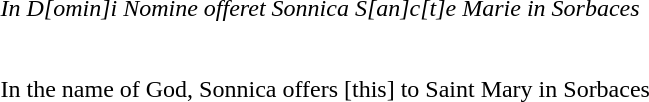<table style="border-spacing: 50px 0px">
<tr>
<td><small></small></td>
<td><em>In D[omin]i Nomine offeret Sonnica S[an]c[t]e Marie in Sorbaces</em><br><br><br>In the name of God, Sonnica offers [this] to Saint Mary in Sorbaces</td>
</tr>
</table>
